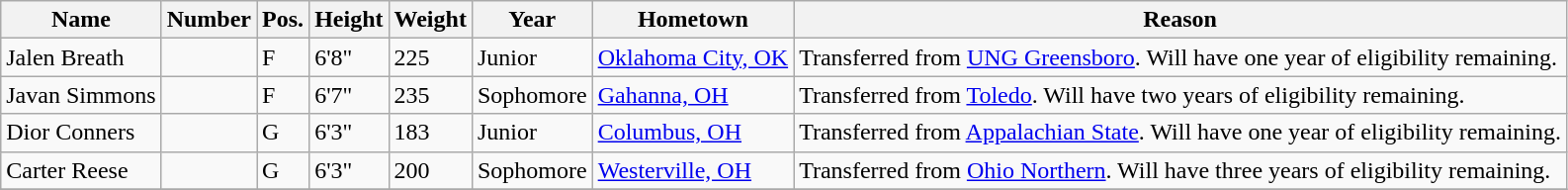<table class="wikitable sortable" border="1">
<tr align=center>
<th style= >Name</th>
<th style= >Number</th>
<th style= >Pos.</th>
<th style= >Height</th>
<th style= >Weight</th>
<th style= >Year</th>
<th style= >Hometown</th>
<th style= >Reason</th>
</tr>
<tr>
<td>Jalen Breath</td>
<td></td>
<td>F</td>
<td>6'8"</td>
<td>225</td>
<td>Junior</td>
<td><a href='#'>Oklahoma City, OK</a></td>
<td>Transferred from <a href='#'>UNG Greensboro</a>.  Will have one year of eligibility remaining.</td>
</tr>
<tr>
<td>Javan Simmons</td>
<td></td>
<td>F</td>
<td>6'7"</td>
<td>235</td>
<td>Sophomore</td>
<td><a href='#'>Gahanna, OH</a></td>
<td>Transferred from <a href='#'>Toledo</a>.  Will have two years of eligibility remaining.</td>
</tr>
<tr>
<td>Dior Conners</td>
<td></td>
<td>G</td>
<td>6'3"</td>
<td>183</td>
<td>Junior</td>
<td><a href='#'>Columbus, OH</a></td>
<td>Transferred from <a href='#'>Appalachian State</a>.  Will have one year of eligibility remaining.</td>
</tr>
<tr>
<td>Carter Reese</td>
<td></td>
<td>G</td>
<td>6'3"</td>
<td>200</td>
<td>Sophomore</td>
<td><a href='#'>Westerville, OH</a></td>
<td>Transferred from <a href='#'>Ohio Northern</a>.  Will have three years of eligibility remaining.</td>
</tr>
<tr>
</tr>
</table>
